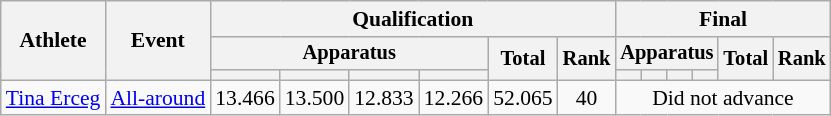<table class="wikitable" style="font-size:90%">
<tr>
<th rowspan=3>Athlete</th>
<th rowspan=3>Event</th>
<th colspan =6>Qualification</th>
<th colspan =6>Final</th>
</tr>
<tr style="font-size:95%">
<th colspan=4>Apparatus</th>
<th rowspan=2>Total</th>
<th rowspan=2>Rank</th>
<th colspan=4>Apparatus</th>
<th rowspan=2>Total</th>
<th rowspan=2>Rank</th>
</tr>
<tr style="font-size:95%">
<th></th>
<th></th>
<th></th>
<th></th>
<th></th>
<th></th>
<th></th>
<th></th>
</tr>
<tr align=center>
<td align=left><a href='#'>Tina Erceg</a></td>
<td align=left><a href='#'>All-around</a></td>
<td>13.466</td>
<td>13.500</td>
<td>12.833</td>
<td>12.266</td>
<td>52.065</td>
<td>40</td>
<td colspan=6>Did not advance</td>
</tr>
</table>
